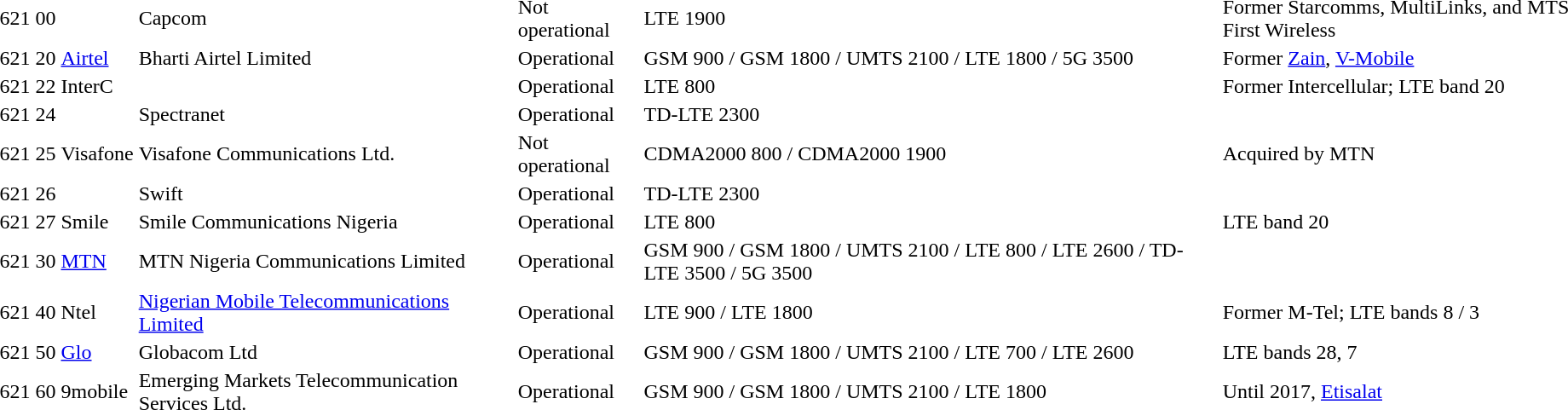<table>
<tr>
<td>621</td>
<td>00</td>
<td></td>
<td>Capcom</td>
<td>Not operational</td>
<td>LTE 1900</td>
<td>Former Starcomms, MultiLinks, and MTS First Wireless</td>
</tr>
<tr>
<td>621</td>
<td>20</td>
<td><a href='#'>Airtel</a></td>
<td>Bharti Airtel Limited</td>
<td>Operational</td>
<td>GSM 900 / GSM 1800 / UMTS 2100 / LTE 1800 / 5G 3500</td>
<td>Former <a href='#'>Zain</a>, <a href='#'>V-Mobile</a></td>
</tr>
<tr>
<td>621</td>
<td>22</td>
<td>InterC</td>
<td></td>
<td>Operational</td>
<td>LTE 800</td>
<td>Former Intercellular; LTE band 20</td>
</tr>
<tr>
<td>621</td>
<td>24</td>
<td></td>
<td>Spectranet</td>
<td>Operational</td>
<td>TD-LTE 2300</td>
<td></td>
</tr>
<tr>
<td>621</td>
<td>25</td>
<td>Visafone</td>
<td>Visafone Communications Ltd.</td>
<td>Not operational</td>
<td>CDMA2000 800 / CDMA2000 1900</td>
<td>Acquired by MTN</td>
</tr>
<tr>
<td>621</td>
<td>26</td>
<td></td>
<td>Swift</td>
<td>Operational</td>
<td>TD-LTE 2300</td>
<td></td>
</tr>
<tr>
<td>621</td>
<td>27</td>
<td>Smile</td>
<td>Smile Communications Nigeria</td>
<td>Operational</td>
<td>LTE 800</td>
<td>LTE band 20</td>
</tr>
<tr>
<td>621</td>
<td>30</td>
<td><a href='#'>MTN</a></td>
<td>MTN Nigeria Communications Limited</td>
<td>Operational</td>
<td>GSM 900 / GSM 1800 / UMTS 2100 / LTE 800 / LTE 2600 / TD-LTE 3500 / 5G 3500</td>
<td></td>
</tr>
<tr>
<td>621</td>
<td>40</td>
<td>Ntel</td>
<td><a href='#'>Nigerian Mobile Telecommunications Limited</a></td>
<td>Operational</td>
<td>LTE 900 / LTE 1800</td>
<td>Former M-Tel; LTE bands 8 / 3</td>
</tr>
<tr>
<td>621</td>
<td>50</td>
<td><a href='#'>Glo</a></td>
<td>Globacom Ltd</td>
<td>Operational</td>
<td>GSM 900 / GSM 1800 / UMTS 2100 / LTE 700 / LTE 2600</td>
<td>LTE bands 28, 7</td>
</tr>
<tr>
<td>621</td>
<td>60</td>
<td>9mobile</td>
<td>Emerging Markets Telecommunication Services Ltd.</td>
<td>Operational</td>
<td>GSM 900 / GSM 1800 / UMTS 2100 / LTE 1800</td>
<td>Until 2017, <a href='#'>Etisalat</a></td>
</tr>
</table>
